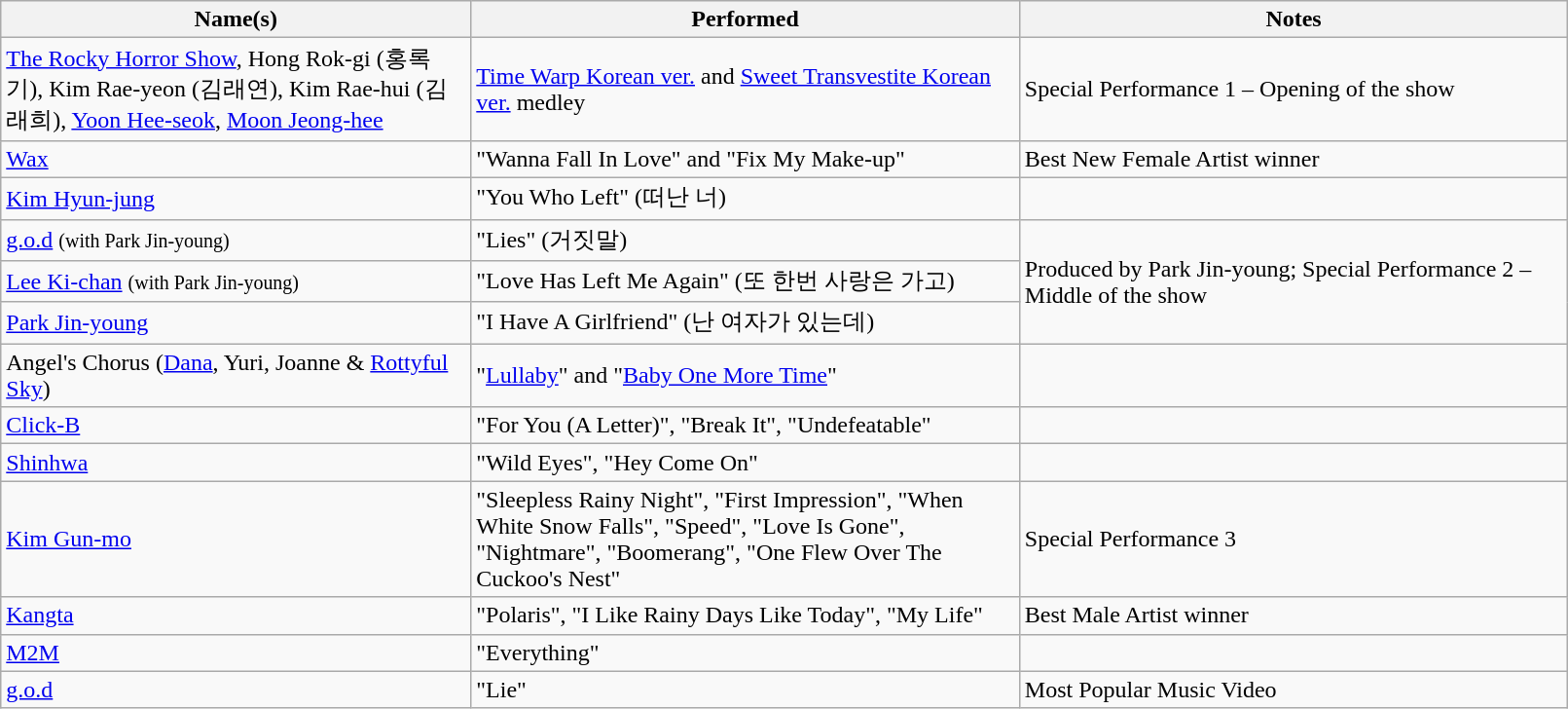<table class="wikitable sortable" style="width:85%;">
<tr>
<th width=30%>Name(s)</th>
<th width=35%>Performed</th>
<th width=35%>Notes</th>
</tr>
<tr>
<td><a href='#'>The Rocky Horror Show</a>, Hong Rok-gi (홍록기), Kim Rae-yeon (김래연), Kim Rae-hui (김래희), <a href='#'>Yoon Hee-seok</a>, <a href='#'>Moon Jeong-hee</a></td>
<td><a href='#'>Time Warp Korean ver.</a> and <a href='#'>Sweet Transvestite Korean ver.</a> medley</td>
<td>Special Performance 1 – Opening of the show</td>
</tr>
<tr>
<td><a href='#'>Wax</a></td>
<td>"Wanna Fall In Love" and "Fix My Make-up"</td>
<td>Best New Female Artist winner</td>
</tr>
<tr>
<td><a href='#'>Kim Hyun-jung</a></td>
<td>"You Who Left" (떠난 너)</td>
<td></td>
</tr>
<tr>
<td><a href='#'>g.o.d</a> <small>(with Park Jin-young)</small></td>
<td>"Lies" (거짓말)</td>
<td rowspan=3>Produced by Park Jin-young; Special Performance 2 – Middle of the show</td>
</tr>
<tr>
<td><a href='#'>Lee Ki-chan</a> <small>(with Park Jin-young)</small></td>
<td>"Love Has Left Me Again" (또 한번 사랑은 가고)</td>
</tr>
<tr>
<td><a href='#'>Park Jin-young</a></td>
<td>"I Have A Girlfriend" (난 여자가 있는데)</td>
</tr>
<tr>
<td>Angel's Chorus (<a href='#'>Dana</a>, Yuri, Joanne & <a href='#'>Rottyful Sky</a>)</td>
<td>"<a href='#'>Lullaby</a>" and "<a href='#'>Baby One More Time</a>"</td>
<td></td>
</tr>
<tr>
<td><a href='#'>Click-B</a></td>
<td>"For You (A Letter)", "Break It", "Undefeatable"</td>
<td></td>
</tr>
<tr>
<td><a href='#'>Shinhwa</a></td>
<td>"Wild Eyes", "Hey Come On"</td>
<td></td>
</tr>
<tr>
<td><a href='#'>Kim Gun-mo</a></td>
<td>"Sleepless Rainy Night", "First Impression", "When White Snow Falls", "Speed", "Love Is Gone", "Nightmare", "Boomerang", "One Flew Over The Cuckoo's Nest"</td>
<td>Special Performance 3</td>
</tr>
<tr>
<td><a href='#'>Kangta</a></td>
<td>"Polaris", "I Like Rainy Days Like Today", "My Life"</td>
<td>Best Male Artist winner</td>
</tr>
<tr>
<td><a href='#'>M2M</a></td>
<td>"Everything"</td>
<td></td>
</tr>
<tr>
<td><a href='#'>g.o.d</a></td>
<td>"Lie"</td>
<td>Most Popular Music Video</td>
</tr>
</table>
